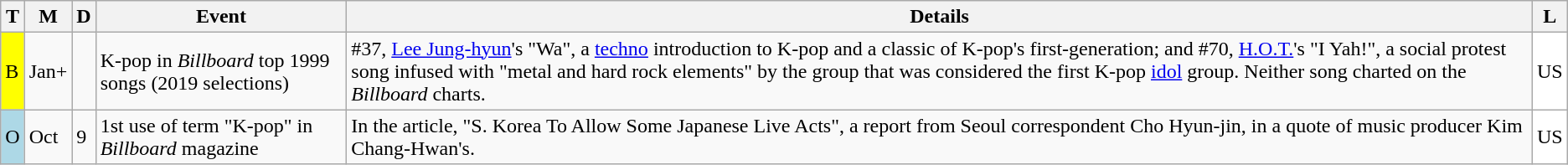<table class="wikitable">
<tr>
<th>T</th>
<th>M</th>
<th>D</th>
<th>Event</th>
<th>Details</th>
<th>L</th>
</tr>
<tr>
<td style="background:yellow">B</td>
<td>Jan+</td>
<td></td>
<td>K-pop in <em>Billboard</em> top 1999 songs (2019 selections)</td>
<td>#37, <a href='#'>Lee Jung-hyun</a>'s "Wa", a <a href='#'>techno</a> introduction to K-pop and a classic of K-pop's first-generation; and #70, <a href='#'>H.O.T.</a>'s "I Yah!", a social protest song infused with "metal and hard rock elements" by the group that was considered the first K-pop <a href='#'>idol</a> group. Neither song charted on the <em>Billboard</em> charts.</td>
<td style="background:white">US</td>
</tr>
<tr>
<td style="background:lightBlue">O</td>
<td>Oct</td>
<td>9</td>
<td>1st use of term "K-pop" in <em>Billboard</em> magazine</td>
<td>In the article, "S. Korea To Allow Some Japanese Live Acts", a report from Seoul correspondent Cho Hyun-jin, in a quote of music producer Kim Chang-Hwan's.</td>
<td style="background:white">US</td>
</tr>
</table>
